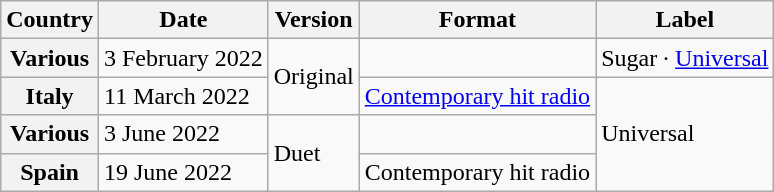<table class="wikitable plainrowheaders">
<tr>
<th>Country</th>
<th>Date</th>
<th>Version</th>
<th>Format</th>
<th>Label</th>
</tr>
<tr>
<th scope="row">Various</th>
<td>3 February 2022</td>
<td rowspan="2">Original</td>
<td></td>
<td>Sugar · <a href='#'>Universal</a></td>
</tr>
<tr>
<th scope="row">Italy</th>
<td>11 March 2022</td>
<td><a href='#'>Contemporary hit radio</a></td>
<td rowspan="3">Universal</td>
</tr>
<tr>
<th scope="row">Various</th>
<td>3 June 2022</td>
<td rowspan="2">Duet</td>
<td></td>
</tr>
<tr>
<th scope="row">Spain</th>
<td>19 June 2022</td>
<td>Contemporary hit radio</td>
</tr>
</table>
